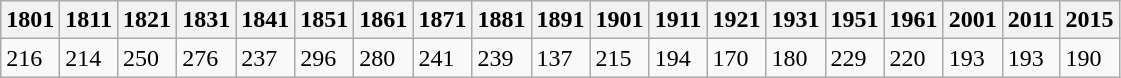<table class="wikitable">
<tr>
<th>1801</th>
<th>1811</th>
<th>1821</th>
<th>1831</th>
<th>1841</th>
<th>1851</th>
<th>1861</th>
<th>1871</th>
<th>1881</th>
<th>1891</th>
<th>1901</th>
<th>1911</th>
<th>1921</th>
<th>1931</th>
<th>1951</th>
<th>1961</th>
<th>2001</th>
<th>2011</th>
<th>2015</th>
</tr>
<tr>
<td>216</td>
<td>214</td>
<td>250</td>
<td>276</td>
<td>237</td>
<td>296</td>
<td>280</td>
<td>241</td>
<td>239</td>
<td>137</td>
<td>215</td>
<td>194</td>
<td>170</td>
<td>180</td>
<td>229</td>
<td>220</td>
<td>193</td>
<td>193</td>
<td>190</td>
</tr>
</table>
